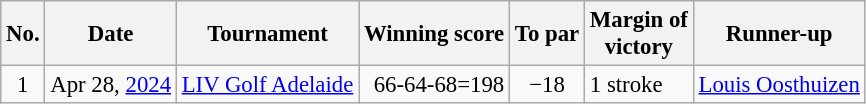<table class="wikitable" style="font-size:95%;">
<tr>
<th>No.</th>
<th>Date</th>
<th>Tournament</th>
<th>Winning score</th>
<th>To par</th>
<th>Margin of<br>victory</th>
<th>Runner-up</th>
</tr>
<tr>
<td align=center>1</td>
<td align=right>Apr 28, <a href='#'>2024</a></td>
<td><a href='#'>LIV Golf Adelaide</a></td>
<td align=right>66-64-68=198</td>
<td align=center>−18</td>
<td>1 stroke</td>
<td> <a href='#'>Louis Oosthuizen</a></td>
</tr>
</table>
